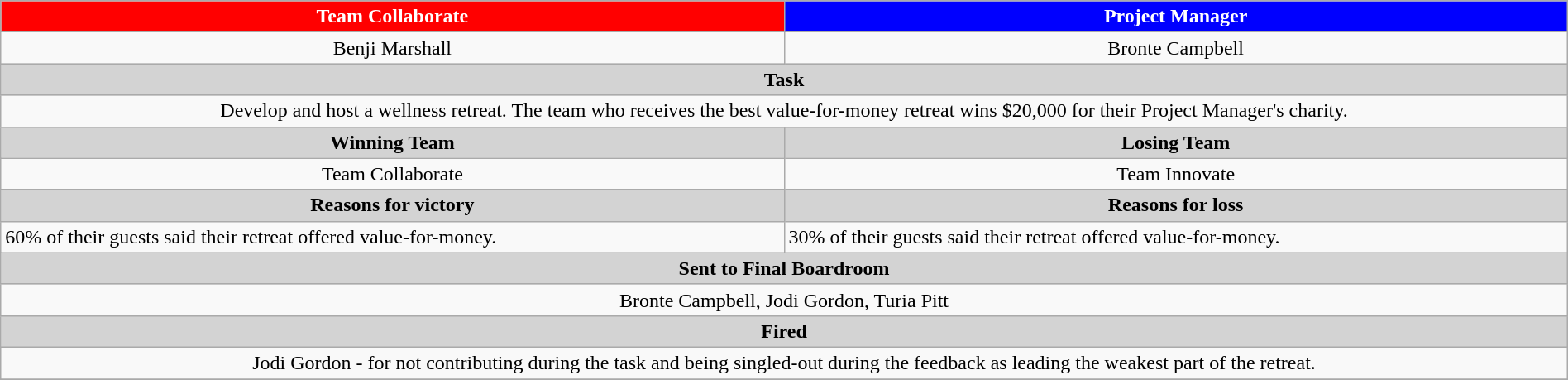<table class="wikitable" style="text-align: center; width:100%">
<tr>
<th style="text-align:center; background:red;color:white">Team Collaborate </th>
<th style="text-align:center; background:blue;color:white"> Project Manager</th>
</tr>
<tr>
<td>Benji Marshall</td>
<td>Bronte Campbell</td>
</tr>
<tr>
<th colspan="2" style="text-align:center; background:lightgrey;">Task</th>
</tr>
<tr>
<td colspan="2">Develop and host a wellness retreat. The team who receives the best value-for-money retreat wins $20,000 for their Project Manager's charity.</td>
</tr>
<tr>
<th style="text-align:center; background:lightgrey;">Winning Team</th>
<th style="text-align:center; background:lightgrey;">Losing Team</th>
</tr>
<tr>
<td>Team Collaborate</td>
<td>Team Innovate</td>
</tr>
<tr>
<th style="text-align:center; background:lightgrey;">Reasons for victory</th>
<th style="text-align:center; background:lightgrey;">Reasons for loss</th>
</tr>
<tr style="text-align: left; ">
<td>60% of their guests said their retreat offered value-for-money.</td>
<td>30% of their guests said their retreat offered value-for-money.</td>
</tr>
<tr>
<th colspan="2" style="text-align:center; background:lightgrey;">Sent to Final Boardroom</th>
</tr>
<tr>
<td colspan="2">Bronte Campbell, Jodi Gordon, Turia Pitt</td>
</tr>
<tr>
<th colspan="2" style="text-align:center; background:lightgrey;">Fired</th>
</tr>
<tr>
<td colspan="2">Jodi Gordon - for not contributing during the task and being singled-out during the feedback as leading the weakest part of the retreat.</td>
</tr>
<tr>
</tr>
</table>
